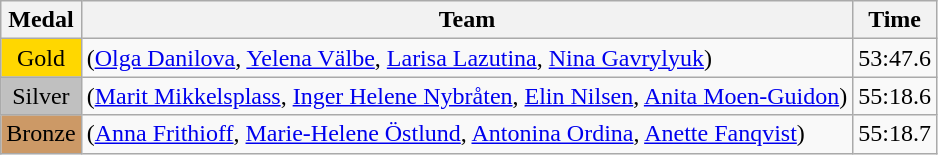<table class="wikitable">
<tr>
<th>Medal</th>
<th>Team</th>
<th>Time</th>
</tr>
<tr>
<td style="text-align:center;background-color:gold;">Gold</td>
<td> (<a href='#'>Olga Danilova</a>, <a href='#'>Yelena Välbe</a>, <a href='#'>Larisa Lazutina</a>, <a href='#'>Nina Gavrylyuk</a>)</td>
<td>53:47.6</td>
</tr>
<tr>
<td style="text-align:center;background-color:silver;">Silver</td>
<td> (<a href='#'>Marit Mikkelsplass</a>, <a href='#'>Inger Helene Nybråten</a>, <a href='#'>Elin Nilsen</a>, <a href='#'>Anita Moen-Guidon</a>)</td>
<td>55:18.6</td>
</tr>
<tr>
<td style="text-align:center;background-color:#CC9966;">Bronze</td>
<td> (<a href='#'>Anna Frithioff</a>, <a href='#'>Marie-Helene Östlund</a>, <a href='#'>Antonina Ordina</a>, <a href='#'>Anette Fanqvist</a>)</td>
<td>55:18.7</td>
</tr>
</table>
